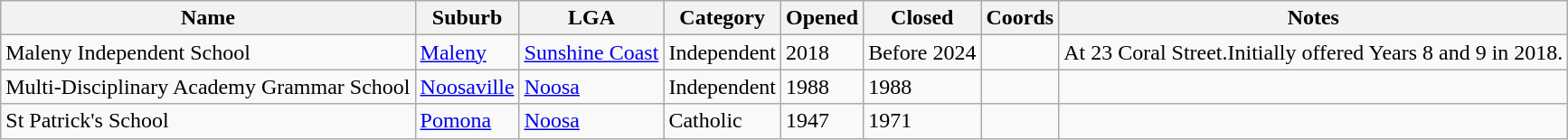<table class="wikitable sortable">
<tr>
<th>Name</th>
<th>Suburb</th>
<th>LGA</th>
<th>Category</th>
<th>Opened</th>
<th>Closed</th>
<th>Coords</th>
<th>Notes</th>
</tr>
<tr>
<td>Maleny Independent School</td>
<td><a href='#'>Maleny</a></td>
<td><a href='#'>Sunshine Coast</a></td>
<td>Independent</td>
<td>2018</td>
<td>Before 2024</td>
<td></td>
<td>At 23 Coral Street.Initially offered Years 8 and 9 in 2018.</td>
</tr>
<tr>
<td>Multi-Disciplinary Academy Grammar School</td>
<td><a href='#'>Noosaville</a></td>
<td><a href='#'>Noosa</a></td>
<td>Independent</td>
<td>1988</td>
<td>1988</td>
<td></td>
<td></td>
</tr>
<tr>
<td>St Patrick's School</td>
<td><a href='#'>Pomona</a></td>
<td><a href='#'>Noosa</a></td>
<td>Catholic</td>
<td>1947</td>
<td>1971</td>
<td></td>
<td></td>
</tr>
</table>
